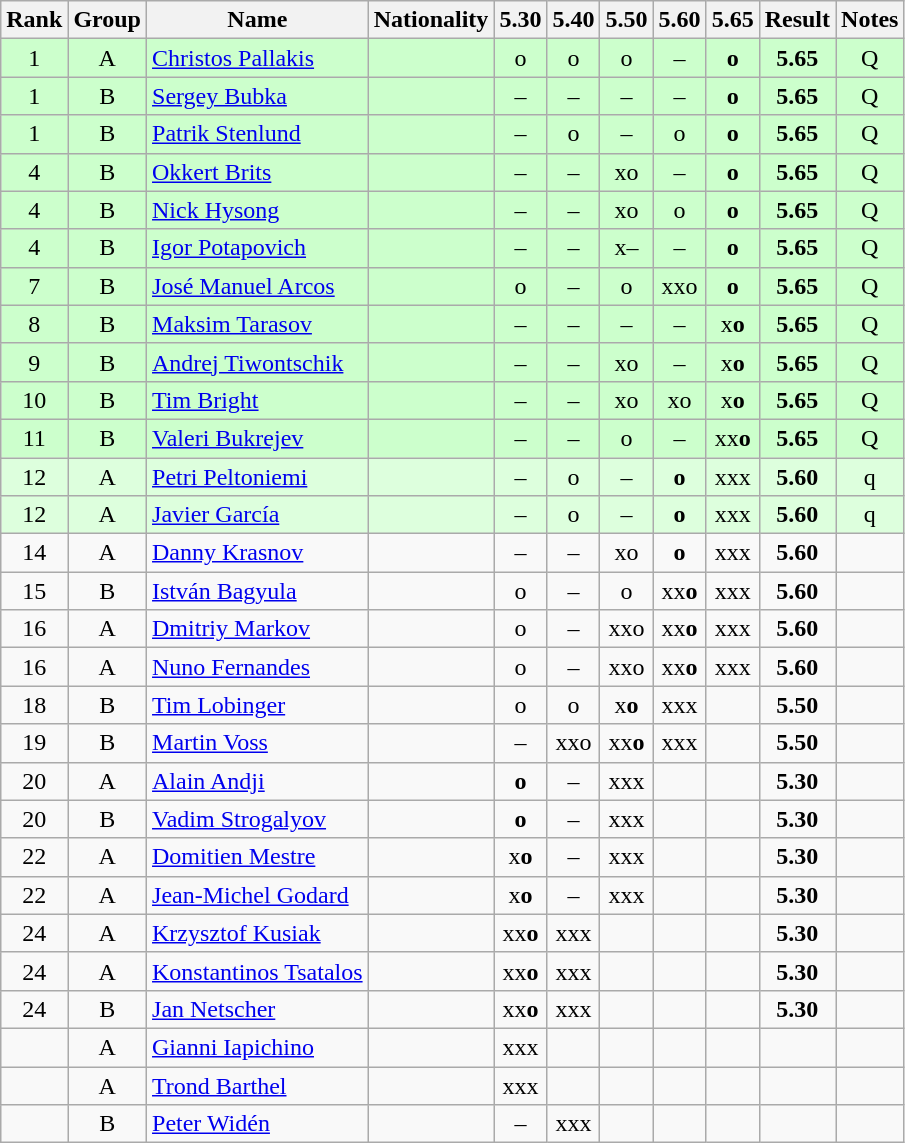<table class="wikitable sortable" style="text-align:center">
<tr>
<th>Rank</th>
<th>Group</th>
<th>Name</th>
<th>Nationality</th>
<th>5.30</th>
<th>5.40</th>
<th>5.50</th>
<th>5.60</th>
<th>5.65</th>
<th>Result</th>
<th>Notes</th>
</tr>
<tr bgcolor=ccffcc>
<td>1</td>
<td>A</td>
<td align="left"><a href='#'>Christos Pallakis</a></td>
<td align=left></td>
<td>o</td>
<td>o</td>
<td>o</td>
<td>–</td>
<td><strong>o</strong></td>
<td><strong>5.65</strong></td>
<td>Q</td>
</tr>
<tr bgcolor=ccffcc>
<td>1</td>
<td>B</td>
<td align="left"><a href='#'>Sergey Bubka</a></td>
<td align=left></td>
<td>–</td>
<td>–</td>
<td>–</td>
<td>–</td>
<td><strong>o</strong></td>
<td><strong>5.65</strong></td>
<td>Q</td>
</tr>
<tr bgcolor=ccffcc>
<td>1</td>
<td>B</td>
<td align="left"><a href='#'>Patrik Stenlund</a></td>
<td align=left></td>
<td>–</td>
<td>o</td>
<td>–</td>
<td>o</td>
<td><strong>o</strong></td>
<td><strong>5.65</strong></td>
<td>Q</td>
</tr>
<tr bgcolor=ccffcc>
<td>4</td>
<td>B</td>
<td align="left"><a href='#'>Okkert Brits</a></td>
<td align=left></td>
<td>–</td>
<td>–</td>
<td>xo</td>
<td>–</td>
<td><strong>o</strong></td>
<td><strong>5.65</strong></td>
<td>Q</td>
</tr>
<tr bgcolor=ccffcc>
<td>4</td>
<td>B</td>
<td align="left"><a href='#'>Nick Hysong</a></td>
<td align=left></td>
<td>–</td>
<td>–</td>
<td>xo</td>
<td>o</td>
<td><strong>o</strong></td>
<td><strong>5.65</strong></td>
<td>Q</td>
</tr>
<tr bgcolor=ccffcc>
<td>4</td>
<td>B</td>
<td align="left"><a href='#'>Igor Potapovich</a></td>
<td align=left></td>
<td>–</td>
<td>–</td>
<td>x–</td>
<td>–</td>
<td><strong>o</strong></td>
<td><strong>5.65</strong></td>
<td>Q</td>
</tr>
<tr bgcolor=ccffcc>
<td>7</td>
<td>B</td>
<td align="left"><a href='#'>José Manuel Arcos</a></td>
<td align=left></td>
<td>o</td>
<td>–</td>
<td>o</td>
<td>xxo</td>
<td><strong>o</strong></td>
<td><strong>5.65</strong></td>
<td>Q</td>
</tr>
<tr bgcolor=ccffcc>
<td>8</td>
<td>B</td>
<td align="left"><a href='#'>Maksim Tarasov</a></td>
<td align=left></td>
<td>–</td>
<td>–</td>
<td>–</td>
<td>–</td>
<td>x<strong>o</strong></td>
<td><strong>5.65</strong></td>
<td>Q</td>
</tr>
<tr bgcolor=ccffcc>
<td>9</td>
<td>B</td>
<td align="left"><a href='#'>Andrej Tiwontschik</a></td>
<td align=left></td>
<td>–</td>
<td>–</td>
<td>xo</td>
<td>–</td>
<td>x<strong>o</strong></td>
<td><strong>5.65</strong></td>
<td>Q</td>
</tr>
<tr bgcolor=ccffcc>
<td>10</td>
<td>B</td>
<td align="left"><a href='#'>Tim Bright</a></td>
<td align=left></td>
<td>–</td>
<td>–</td>
<td>xo</td>
<td>xo</td>
<td>x<strong>o</strong></td>
<td><strong>5.65</strong></td>
<td>Q</td>
</tr>
<tr bgcolor=ccffcc>
<td>11</td>
<td>B</td>
<td align="left"><a href='#'>Valeri Bukrejev</a></td>
<td align=left></td>
<td>–</td>
<td>–</td>
<td>o</td>
<td>–</td>
<td>xx<strong>o</strong></td>
<td><strong>5.65</strong></td>
<td>Q</td>
</tr>
<tr bgcolor=ddffdd>
<td>12</td>
<td>A</td>
<td align="left"><a href='#'>Petri Peltoniemi</a></td>
<td align=left></td>
<td>–</td>
<td>o</td>
<td>–</td>
<td><strong>o</strong></td>
<td>xxx</td>
<td><strong>5.60</strong></td>
<td>q</td>
</tr>
<tr bgcolor=ddffdd>
<td>12</td>
<td>A</td>
<td align="left"><a href='#'>Javier García</a></td>
<td align=left></td>
<td>–</td>
<td>o</td>
<td>–</td>
<td><strong>o</strong></td>
<td>xxx</td>
<td><strong>5.60</strong></td>
<td>q</td>
</tr>
<tr>
<td>14</td>
<td>A</td>
<td align="left"><a href='#'>Danny Krasnov</a></td>
<td align=left></td>
<td>–</td>
<td>–</td>
<td>xo</td>
<td><strong>o</strong></td>
<td>xxx</td>
<td><strong>5.60</strong></td>
<td></td>
</tr>
<tr>
<td>15</td>
<td>B</td>
<td align="left"><a href='#'>István Bagyula</a></td>
<td align=left></td>
<td>o</td>
<td>–</td>
<td>o</td>
<td>xx<strong>o</strong></td>
<td>xxx</td>
<td><strong>5.60</strong></td>
<td></td>
</tr>
<tr>
<td>16</td>
<td>A</td>
<td align="left"><a href='#'>Dmitriy Markov</a></td>
<td align=left></td>
<td>o</td>
<td>–</td>
<td>xxo</td>
<td>xx<strong>o</strong></td>
<td>xxx</td>
<td><strong>5.60</strong></td>
<td></td>
</tr>
<tr>
<td>16</td>
<td>A</td>
<td align="left"><a href='#'>Nuno Fernandes</a></td>
<td align=left></td>
<td>o</td>
<td>–</td>
<td>xxo</td>
<td>xx<strong>o</strong></td>
<td>xxx</td>
<td><strong>5.60</strong></td>
<td></td>
</tr>
<tr>
<td>18</td>
<td>B</td>
<td align="left"><a href='#'>Tim Lobinger</a></td>
<td align=left></td>
<td>o</td>
<td>o</td>
<td>x<strong>o</strong></td>
<td>xxx</td>
<td></td>
<td><strong>5.50</strong></td>
<td></td>
</tr>
<tr>
<td>19</td>
<td>B</td>
<td align="left"><a href='#'>Martin Voss</a></td>
<td align=left></td>
<td>–</td>
<td>xxo</td>
<td>xx<strong>o</strong></td>
<td>xxx</td>
<td></td>
<td><strong>5.50</strong></td>
<td></td>
</tr>
<tr>
<td>20</td>
<td>A</td>
<td align="left"><a href='#'>Alain Andji</a></td>
<td align=left></td>
<td><strong>o</strong></td>
<td>–</td>
<td>xxx</td>
<td></td>
<td></td>
<td><strong>5.30</strong></td>
<td></td>
</tr>
<tr>
<td>20</td>
<td>B</td>
<td align="left"><a href='#'>Vadim Strogalyov</a></td>
<td align=left></td>
<td><strong>o</strong></td>
<td>–</td>
<td>xxx</td>
<td></td>
<td></td>
<td><strong>5.30</strong></td>
<td></td>
</tr>
<tr>
<td>22</td>
<td>A</td>
<td align="left"><a href='#'>Domitien Mestre</a></td>
<td align=left></td>
<td>x<strong>o</strong></td>
<td>–</td>
<td>xxx</td>
<td></td>
<td></td>
<td><strong>5.30</strong></td>
<td></td>
</tr>
<tr>
<td>22</td>
<td>A</td>
<td align="left"><a href='#'>Jean-Michel Godard</a></td>
<td align=left></td>
<td>x<strong>o</strong></td>
<td>–</td>
<td>xxx</td>
<td></td>
<td></td>
<td><strong>5.30</strong></td>
<td></td>
</tr>
<tr>
<td>24</td>
<td>A</td>
<td align="left"><a href='#'>Krzysztof Kusiak</a></td>
<td align=left></td>
<td>xx<strong>o</strong></td>
<td>xxx</td>
<td></td>
<td></td>
<td></td>
<td><strong>5.30</strong></td>
<td></td>
</tr>
<tr>
<td>24</td>
<td>A</td>
<td align="left"><a href='#'>Konstantinos Tsatalos</a></td>
<td align=left></td>
<td>xx<strong>o</strong></td>
<td>xxx</td>
<td></td>
<td></td>
<td></td>
<td><strong>5.30</strong></td>
<td></td>
</tr>
<tr>
<td>24</td>
<td>B</td>
<td align="left"><a href='#'>Jan Netscher</a></td>
<td align=left></td>
<td>xx<strong>o</strong></td>
<td>xxx</td>
<td></td>
<td></td>
<td></td>
<td><strong>5.30</strong></td>
<td></td>
</tr>
<tr>
<td></td>
<td>A</td>
<td align="left"><a href='#'>Gianni Iapichino</a></td>
<td align=left></td>
<td>xxx</td>
<td></td>
<td></td>
<td></td>
<td></td>
<td><strong></strong></td>
<td></td>
</tr>
<tr>
<td></td>
<td>A</td>
<td align="left"><a href='#'>Trond Barthel</a></td>
<td align=left></td>
<td>xxx</td>
<td></td>
<td></td>
<td></td>
<td></td>
<td><strong></strong></td>
<td></td>
</tr>
<tr>
<td></td>
<td>B</td>
<td align="left"><a href='#'>Peter Widén</a></td>
<td align=left></td>
<td>–</td>
<td>xxx</td>
<td></td>
<td></td>
<td></td>
<td><strong></strong></td>
<td></td>
</tr>
</table>
